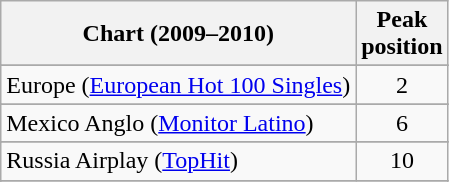<table class="wikitable sortable">
<tr>
<th>Chart (2009–2010)</th>
<th>Peak<br>position</th>
</tr>
<tr>
</tr>
<tr>
</tr>
<tr>
</tr>
<tr>
</tr>
<tr>
</tr>
<tr>
</tr>
<tr>
</tr>
<tr>
</tr>
<tr>
<td>Europe (<a href='#'>European Hot 100 Singles</a>)</td>
<td align="center">2</td>
</tr>
<tr>
</tr>
<tr>
</tr>
<tr>
</tr>
<tr>
</tr>
<tr>
</tr>
<tr>
<td>Mexico Anglo (<a href='#'>Monitor Latino</a>)</td>
<td style="text-align:center;">6</td>
</tr>
<tr>
</tr>
<tr>
</tr>
<tr>
</tr>
<tr>
</tr>
<tr>
<td>Russia Airplay (<a href='#'>TopHit</a>)</td>
<td style="text-align:center;">10</td>
</tr>
<tr>
</tr>
<tr>
</tr>
<tr>
</tr>
<tr>
</tr>
<tr>
</tr>
<tr>
</tr>
<tr>
</tr>
<tr>
</tr>
<tr>
</tr>
<tr>
</tr>
<tr>
</tr>
<tr>
</tr>
</table>
